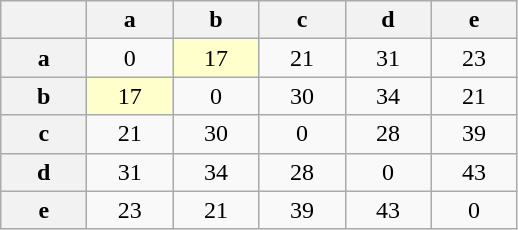<table class="wikitable" style="text-align: center">
<tr>
<th style="width: 50px;"></th>
<th style="width: 50px;">a</th>
<th style="width: 50px;">b</th>
<th style="width: 50px;">c</th>
<th style="width: 50px;">d</th>
<th style="width: 50px;">e</th>
</tr>
<tr>
<th>a</th>
<td>0</td>
<td style=background:#ffffcc;>17</td>
<td>21</td>
<td>31</td>
<td>23</td>
</tr>
<tr>
<th>b</th>
<td style=background:#ffffcc;>17</td>
<td>0</td>
<td>30</td>
<td>34</td>
<td>21</td>
</tr>
<tr>
<th>c</th>
<td>21</td>
<td>30</td>
<td>0</td>
<td>28</td>
<td>39</td>
</tr>
<tr>
<th>d</th>
<td>31</td>
<td>34</td>
<td>28</td>
<td>0</td>
<td>43</td>
</tr>
<tr>
<th>e</th>
<td>23</td>
<td>21</td>
<td>39</td>
<td>43</td>
<td>0</td>
</tr>
</table>
